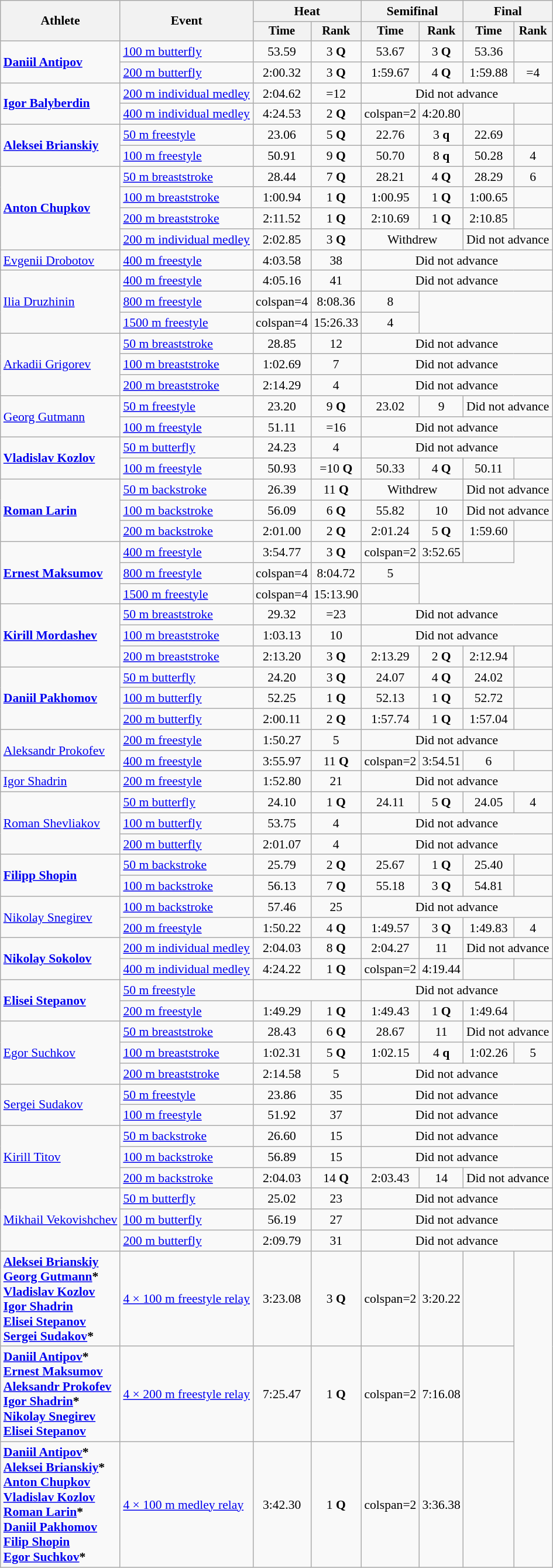<table class="wikitable" style="text-align:center; font-size:90%">
<tr>
<th rowspan=2>Athlete</th>
<th rowspan=2>Event</th>
<th colspan=2>Heat</th>
<th colspan=2>Semifinal</th>
<th colspan=2>Final</th>
</tr>
<tr style="font-size:95%">
<th>Time</th>
<th>Rank</th>
<th>Time</th>
<th>Rank</th>
<th>Time</th>
<th>Rank</th>
</tr>
<tr>
<td rowspan=2 align=left><strong><a href='#'>Daniil Antipov</a></strong></td>
<td align=left><a href='#'>100 m butterfly</a></td>
<td>53.59</td>
<td>3 <strong>Q</strong></td>
<td>53.67</td>
<td>3 <strong>Q</strong></td>
<td>53.36</td>
<td></td>
</tr>
<tr>
<td align=left><a href='#'>200 m butterfly</a></td>
<td>2:00.32</td>
<td>3 <strong>Q</strong></td>
<td>1:59.67</td>
<td>4 <strong>Q</strong></td>
<td>1:59.88</td>
<td>=4</td>
</tr>
<tr>
<td rowspan=2 align=left><strong><a href='#'>Igor Balyberdin</a></strong></td>
<td align=left><a href='#'>200 m individual medley</a></td>
<td>2:04.62</td>
<td>=12</td>
<td colspan=4>Did not advance</td>
</tr>
<tr>
<td align=left><a href='#'>400 m individual medley</a></td>
<td>4:24.53</td>
<td>2 <strong>Q</strong></td>
<td>colspan=2 </td>
<td>4:20.80</td>
<td></td>
</tr>
<tr>
<td rowspan=2 align=left><strong><a href='#'>Aleksei Brianskiy</a></strong></td>
<td align=left><a href='#'>50 m freestyle</a></td>
<td>23.06</td>
<td>5 <strong>Q</strong></td>
<td>22.76</td>
<td>3 <strong>q</strong></td>
<td>22.69</td>
<td></td>
</tr>
<tr>
<td align=left><a href='#'>100 m freestyle</a></td>
<td>50.91</td>
<td>9 <strong>Q</strong></td>
<td>50.70</td>
<td>8 <strong>q</strong></td>
<td>50.28</td>
<td>4</td>
</tr>
<tr>
<td rowspan=4 align=left><strong><a href='#'>Anton Chupkov</a></strong></td>
<td align=left><a href='#'>50 m breaststroke</a></td>
<td>28.44</td>
<td>7 <strong>Q</strong></td>
<td>28.21</td>
<td>4 <strong>Q</strong></td>
<td>28.29</td>
<td>6</td>
</tr>
<tr>
<td align=left><a href='#'>100 m breaststroke</a></td>
<td>1:00.94</td>
<td>1 <strong>Q</strong></td>
<td>1:00.95</td>
<td>1 <strong>Q</strong></td>
<td>1:00.65</td>
<td></td>
</tr>
<tr>
<td align=left><a href='#'>200 m breaststroke</a></td>
<td>2:11.52</td>
<td>1 <strong>Q</strong></td>
<td>2:10.69</td>
<td>1 <strong>Q</strong></td>
<td>2:10.85</td>
<td></td>
</tr>
<tr>
<td align=left><a href='#'>200 m individual medley</a></td>
<td>2:02.85</td>
<td>3 <strong>Q</strong></td>
<td colspan=2>Withdrew</td>
<td colspan=2>Did not advance</td>
</tr>
<tr>
<td align=left><a href='#'>Evgenii Drobotov</a></td>
<td align=left><a href='#'>400 m freestyle</a></td>
<td>4:03.58</td>
<td>38</td>
<td colspan=4>Did not advance</td>
</tr>
<tr>
<td rowspan=3 align=left><a href='#'>Ilia Druzhinin</a></td>
<td align=left><a href='#'>400 m freestyle</a></td>
<td>4:05.16</td>
<td>41</td>
<td colspan=4>Did not advance</td>
</tr>
<tr>
<td align=left><a href='#'>800 m freestyle</a></td>
<td>colspan=4 </td>
<td>8:08.36</td>
<td>8</td>
</tr>
<tr>
<td align=left><a href='#'>1500 m freestyle</a></td>
<td>colspan=4 </td>
<td>15:26.33</td>
<td>4</td>
</tr>
<tr>
<td rowspan=3 align=left><a href='#'>Arkadii Grigorev</a></td>
<td align=left><a href='#'>50 m breaststroke</a></td>
<td>28.85</td>
<td>12</td>
<td colspan=4>Did not advance</td>
</tr>
<tr>
<td align=left><a href='#'>100 m breaststroke</a></td>
<td>1:02.69</td>
<td>7</td>
<td colspan=4>Did not advance</td>
</tr>
<tr>
<td align=left><a href='#'>200 m breaststroke</a></td>
<td>2:14.29</td>
<td>4</td>
<td colspan=4>Did not advance</td>
</tr>
<tr>
<td rowspan=2 align=left><a href='#'>Georg Gutmann</a></td>
<td align=left><a href='#'>50 m freestyle</a></td>
<td>23.20</td>
<td>9 <strong>Q</strong></td>
<td>23.02</td>
<td>9</td>
<td colspan=2>Did not advance</td>
</tr>
<tr>
<td align=left><a href='#'>100 m freestyle</a></td>
<td>51.11</td>
<td>=16</td>
<td colspan=4>Did not advance</td>
</tr>
<tr>
<td rowspan=2 align=left><strong><a href='#'>Vladislav Kozlov</a></strong></td>
<td align=left><a href='#'>50 m butterfly</a></td>
<td>24.23</td>
<td>4</td>
<td colspan=4>Did not advance</td>
</tr>
<tr>
<td align=left><a href='#'>100 m freestyle</a></td>
<td>50.93</td>
<td>=10 <strong>Q</strong></td>
<td>50.33</td>
<td>4 <strong>Q</strong></td>
<td>50.11</td>
<td></td>
</tr>
<tr>
<td rowspan=3 align=left><strong><a href='#'>Roman Larin</a></strong></td>
<td align=left><a href='#'>50 m backstroke</a></td>
<td>26.39</td>
<td>11 <strong>Q</strong></td>
<td colspan=2>Withdrew</td>
<td colspan=2>Did not advance</td>
</tr>
<tr>
<td align=left><a href='#'>100 m backstroke</a></td>
<td>56.09</td>
<td>6 <strong>Q</strong></td>
<td>55.82</td>
<td>10</td>
<td colspan=2>Did not advance</td>
</tr>
<tr>
<td align=left><a href='#'>200 m backstroke</a></td>
<td>2:01.00</td>
<td>2 <strong>Q</strong></td>
<td>2:01.24</td>
<td>5 <strong>Q</strong></td>
<td>1:59.60</td>
<td></td>
</tr>
<tr>
<td rowspan=3 align=left><strong><a href='#'>Ernest Maksumov</a></strong></td>
<td align=left><a href='#'>400 m freestyle</a></td>
<td>3:54.77</td>
<td>3 <strong>Q</strong></td>
<td>colspan=2 </td>
<td>3:52.65</td>
<td></td>
</tr>
<tr>
<td align=left><a href='#'>800 m freestyle</a></td>
<td>colspan=4 </td>
<td>8:04.72</td>
<td>5</td>
</tr>
<tr>
<td align=left><a href='#'>1500 m freestyle</a></td>
<td>colspan=4 </td>
<td>15:13.90</td>
<td></td>
</tr>
<tr>
<td rowspan=3 align=left><strong><a href='#'>Kirill Mordashev</a></strong></td>
<td align=left><a href='#'>50 m breaststroke</a></td>
<td>29.32</td>
<td>=23</td>
<td colspan=4>Did not advance</td>
</tr>
<tr>
<td align=left><a href='#'>100 m breaststroke</a></td>
<td>1:03.13</td>
<td>10</td>
<td colspan=4>Did not advance</td>
</tr>
<tr>
<td align=left><a href='#'>200 m breaststroke</a></td>
<td>2:13.20</td>
<td>3 <strong>Q</strong></td>
<td>2:13.29</td>
<td>2 <strong>Q</strong></td>
<td>2:12.94</td>
<td></td>
</tr>
<tr>
<td rowspan=3 align=left><strong><a href='#'>Daniil Pakhomov</a></strong></td>
<td align=left><a href='#'>50 m butterfly</a></td>
<td>24.20</td>
<td>3 <strong>Q</strong></td>
<td>24.07</td>
<td>4 <strong>Q</strong></td>
<td>24.02</td>
<td></td>
</tr>
<tr>
<td align=left><a href='#'>100 m butterfly</a></td>
<td>52.25</td>
<td>1 <strong>Q</strong></td>
<td>52.13</td>
<td>1 <strong>Q</strong></td>
<td>52.72</td>
<td></td>
</tr>
<tr>
<td align=left><a href='#'>200 m butterfly</a></td>
<td>2:00.11</td>
<td>2 <strong>Q</strong></td>
<td>1:57.74</td>
<td>1 <strong>Q</strong></td>
<td>1:57.04</td>
<td></td>
</tr>
<tr>
<td rowspan=2 align=left><a href='#'>Aleksandr Prokofev</a></td>
<td align=left><a href='#'>200 m freestyle</a></td>
<td>1:50.27</td>
<td>5</td>
<td colspan=4>Did not advance</td>
</tr>
<tr>
<td align=left><a href='#'>400 m freestyle</a></td>
<td>3:55.97</td>
<td>11 <strong>Q</strong></td>
<td>colspan=2 </td>
<td>3:54.51</td>
<td>6</td>
</tr>
<tr>
<td align=left><a href='#'>Igor Shadrin</a></td>
<td align=left><a href='#'>200 m freestyle</a></td>
<td>1:52.80</td>
<td>21</td>
<td colspan=4>Did not advance</td>
</tr>
<tr>
<td rowspan=3 align=left><a href='#'>Roman Shevliakov</a></td>
<td align=left><a href='#'>50 m butterfly</a></td>
<td>24.10</td>
<td>1 <strong>Q</strong></td>
<td>24.11</td>
<td>5 <strong>Q</strong></td>
<td>24.05</td>
<td>4</td>
</tr>
<tr>
<td align=left><a href='#'>100 m butterfly</a></td>
<td>53.75</td>
<td>4</td>
<td colspan=4>Did not advance</td>
</tr>
<tr>
<td align=left><a href='#'>200 m butterfly</a></td>
<td>2:01.07</td>
<td>4</td>
<td colspan=4>Did not advance</td>
</tr>
<tr>
<td rowspan=2 align=left><strong><a href='#'>Filipp Shopin</a></strong></td>
<td align=left><a href='#'>50 m backstroke</a></td>
<td>25.79</td>
<td>2 <strong>Q</strong></td>
<td>25.67</td>
<td>1 <strong>Q</strong></td>
<td>25.40</td>
<td></td>
</tr>
<tr>
<td align=left><a href='#'>100 m backstroke</a></td>
<td>56.13</td>
<td>7 <strong>Q</strong></td>
<td>55.18</td>
<td>3 <strong>Q</strong></td>
<td>54.81</td>
<td></td>
</tr>
<tr>
<td rowspan=2 align=left><a href='#'>Nikolay Snegirev</a></td>
<td align=left><a href='#'>100 m backstroke</a></td>
<td>57.46</td>
<td>25</td>
<td colspan=4>Did not advance</td>
</tr>
<tr>
<td align=left><a href='#'>200 m freestyle</a></td>
<td>1:50.22</td>
<td>4 <strong>Q</strong></td>
<td>1:49.57</td>
<td>3 <strong>Q</strong></td>
<td>1:49.83</td>
<td>4</td>
</tr>
<tr>
<td rowspan=2 align=left><strong><a href='#'>Nikolay Sokolov</a></strong></td>
<td align=left><a href='#'>200 m individual medley</a></td>
<td>2:04.03</td>
<td>8 <strong>Q</strong></td>
<td>2:04.27</td>
<td>11</td>
<td colspan=2>Did not advance</td>
</tr>
<tr>
<td align=left><a href='#'>400 m individual medley</a></td>
<td>4:24.22</td>
<td>1 <strong>Q</strong></td>
<td>colspan=2 </td>
<td>4:19.44</td>
<td></td>
</tr>
<tr>
<td rowspan=2 align=left><strong><a href='#'>Elisei Stepanov</a></strong></td>
<td align=left><a href='#'>50 m freestyle</a></td>
<td colspan=2></td>
<td colspan=4>Did not advance</td>
</tr>
<tr>
<td align=left><a href='#'>200 m freestyle</a></td>
<td>1:49.29</td>
<td>1 <strong>Q</strong></td>
<td>1:49.43</td>
<td>1 <strong>Q</strong></td>
<td>1:49.64</td>
<td></td>
</tr>
<tr>
<td rowspan=3 align=left><a href='#'>Egor Suchkov</a></td>
<td align=left><a href='#'>50 m breaststroke</a></td>
<td>28.43</td>
<td>6 <strong>Q</strong></td>
<td>28.67</td>
<td>11</td>
<td colspan=2>Did not advance</td>
</tr>
<tr>
<td align=left><a href='#'>100 m breaststroke</a></td>
<td>1:02.31</td>
<td>5 <strong>Q</strong></td>
<td>1:02.15</td>
<td>4 <strong>q</strong></td>
<td>1:02.26</td>
<td>5</td>
</tr>
<tr>
<td align=left><a href='#'>200 m breaststroke</a></td>
<td>2:14.58</td>
<td>5</td>
<td colspan=4>Did not advance</td>
</tr>
<tr>
<td rowspan=2 align=left><a href='#'>Sergei Sudakov</a></td>
<td align=left><a href='#'>50 m freestyle</a></td>
<td>23.86</td>
<td>35</td>
<td colspan=4>Did not advance</td>
</tr>
<tr>
<td align=left><a href='#'>100 m freestyle</a></td>
<td>51.92</td>
<td>37</td>
<td colspan=4>Did not advance</td>
</tr>
<tr>
<td rowspan=3 align=left><a href='#'>Kirill Titov</a></td>
<td align=left><a href='#'>50 m backstroke</a></td>
<td>26.60</td>
<td>15</td>
<td colspan=4>Did not advance</td>
</tr>
<tr>
<td align=left><a href='#'>100 m backstroke</a></td>
<td>56.89</td>
<td>15</td>
<td colspan=4>Did not advance</td>
</tr>
<tr>
<td align=left><a href='#'>200 m backstroke</a></td>
<td>2:04.03</td>
<td>14 <strong>Q</strong></td>
<td>2:03.43</td>
<td>14</td>
<td colspan=2>Did not advance</td>
</tr>
<tr>
<td rowspan=3 align=left><a href='#'>Mikhail Vekovishchev</a></td>
<td align=left><a href='#'>50 m butterfly</a></td>
<td>25.02</td>
<td>23</td>
<td colspan=4>Did not advance</td>
</tr>
<tr>
<td align=left><a href='#'>100 m butterfly</a></td>
<td>56.19</td>
<td>27</td>
<td colspan=4>Did not advance</td>
</tr>
<tr>
<td align=left><a href='#'>200 m butterfly</a></td>
<td>2:09.79</td>
<td>31</td>
<td colspan=4>Did not advance</td>
</tr>
<tr>
<td align=left><strong><a href='#'>Aleksei Brianskiy</a><br><a href='#'>Georg Gutmann</a>*<br><a href='#'>Vladislav Kozlov</a><br><a href='#'>Igor Shadrin</a><br><a href='#'>Elisei Stepanov</a><br><a href='#'>Sergei Sudakov</a>*</strong></td>
<td align=left><a href='#'>4 × 100 m freestyle relay</a></td>
<td>3:23.08</td>
<td>3 <strong>Q</strong></td>
<td>colspan=2 </td>
<td>3:20.22</td>
<td></td>
</tr>
<tr>
<td align=left><strong><a href='#'>Daniil Antipov</a>*<br><a href='#'>Ernest Maksumov</a><br><a href='#'>Aleksandr Prokofev</a><br><a href='#'>Igor Shadrin</a>*<br><a href='#'>Nikolay Snegirev</a><br><a href='#'>Elisei Stepanov</a></strong></td>
<td align=left><a href='#'>4 × 200 m freestyle relay</a></td>
<td>7:25.47</td>
<td>1 <strong>Q</strong></td>
<td>colspan=2 </td>
<td>7:16.08</td>
<td></td>
</tr>
<tr>
<td align=left><strong><a href='#'>Daniil Antipov</a>*<br><a href='#'>Aleksei Brianskiy</a>*<br><a href='#'>Anton Chupkov</a><br><a href='#'>Vladislav Kozlov</a><br><a href='#'>Roman Larin</a>*<br><a href='#'>Daniil Pakhomov</a><br><a href='#'>Filip Shopin</a><br><a href='#'>Egor Suchkov</a>*</strong></td>
<td align=left><a href='#'>4 × 100 m medley relay</a></td>
<td>3:42.30</td>
<td>1 <strong>Q</strong></td>
<td>colspan=2 </td>
<td>3:36.38</td>
<td></td>
</tr>
</table>
